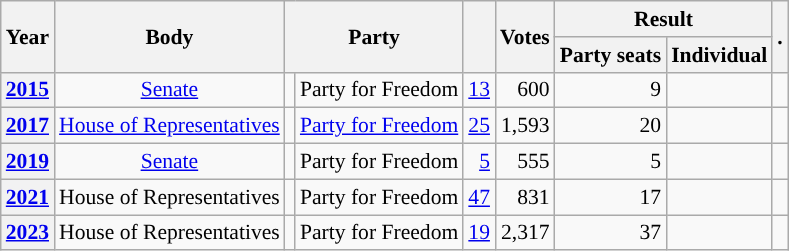<table class="wikitable plainrowheaders sortable" border=2 cellpadding=4 cellspacing=0 style="border: 1px #aaa solid; font-size: 90%; text-align:center;">
<tr>
<th scope="col" rowspan=2>Year</th>
<th scope="col" rowspan=2>Body</th>
<th scope="col" colspan=2 rowspan=2>Party</th>
<th scope="col" rowspan=2></th>
<th scope="col" rowspan=2>Votes</th>
<th scope="colgroup" colspan=2>Result</th>
<th scope="col" rowspan=2 class="unsortable">.</th>
</tr>
<tr>
<th scope="col">Party seats</th>
<th scope="col">Individual</th>
</tr>
<tr>
<th scope="row"><a href='#'>2015</a></th>
<td><a href='#'>Senate</a></td>
<td style="background-color:"></td>
<td>Party for Freedom</td>
<td style=text-align:right><a href='#'>13</a></td>
<td style=text-align:right>600</td>
<td style=text-align:right>9</td>
<td></td>
<td></td>
</tr>
<tr>
<th scope="row"><a href='#'>2017</a></th>
<td><a href='#'>House of Representatives</a></td>
<td style="background-color:"></td>
<td><a href='#'>Party for Freedom</a></td>
<td style=text-align:right><a href='#'>25</a></td>
<td style=text-align:right>1,593</td>
<td style=text-align:right>20</td>
<td></td>
<td></td>
</tr>
<tr>
<th scope="row"><a href='#'>2019</a></th>
<td><a href='#'>Senate</a></td>
<td style="background-color:"></td>
<td>Party for Freedom</td>
<td style=text-align:right><a href='#'>5</a></td>
<td style=text-align:right>555</td>
<td style=text-align:right>5</td>
<td></td>
<td></td>
</tr>
<tr>
<th scope="row"><a href='#'>2021</a></th>
<td>House of Representatives</td>
<td style="background-color:"></td>
<td>Party for Freedom</td>
<td style=text-align:right><a href='#'>47</a></td>
<td style=text-align:right>831</td>
<td style=text-align:right>17</td>
<td></td>
<td></td>
</tr>
<tr>
<th scope="row"><a href='#'>2023</a></th>
<td>House of Representatives</td>
<td style="background-color:"></td>
<td>Party for Freedom</td>
<td style=text-align:right><a href='#'>19</a></td>
<td style=text-align:right>2,317</td>
<td style=text-align:right>37</td>
<td></td>
<td></td>
</tr>
</table>
